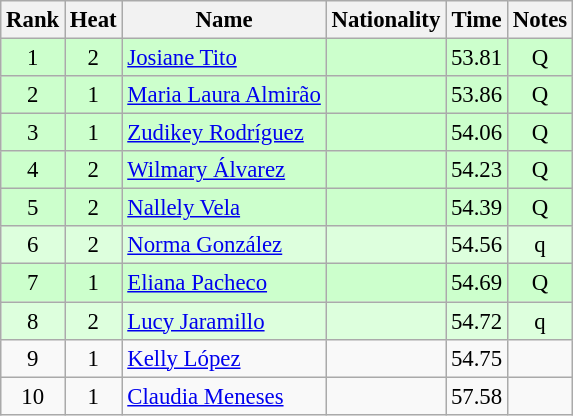<table class="wikitable sortable" style="text-align:center;font-size:95%">
<tr>
<th>Rank</th>
<th>Heat</th>
<th>Name</th>
<th>Nationality</th>
<th>Time</th>
<th>Notes</th>
</tr>
<tr bgcolor=ccffcc>
<td>1</td>
<td>2</td>
<td align=left><a href='#'>Josiane Tito</a></td>
<td align=left></td>
<td>53.81</td>
<td>Q</td>
</tr>
<tr bgcolor=ccffcc>
<td>2</td>
<td>1</td>
<td align=left><a href='#'>Maria Laura Almirão</a></td>
<td align=left></td>
<td>53.86</td>
<td>Q</td>
</tr>
<tr bgcolor=ccffcc>
<td>3</td>
<td>1</td>
<td align=left><a href='#'>Zudikey Rodríguez</a></td>
<td align=left></td>
<td>54.06</td>
<td>Q</td>
</tr>
<tr bgcolor=ccffcc>
<td>4</td>
<td>2</td>
<td align=left><a href='#'>Wilmary Álvarez</a></td>
<td align=left></td>
<td>54.23</td>
<td>Q</td>
</tr>
<tr bgcolor=ccffcc>
<td>5</td>
<td>2</td>
<td align=left><a href='#'>Nallely Vela</a></td>
<td align=left></td>
<td>54.39</td>
<td>Q</td>
</tr>
<tr bgcolor=ddffdd>
<td>6</td>
<td>2</td>
<td align=left><a href='#'>Norma González</a></td>
<td align=left></td>
<td>54.56</td>
<td>q</td>
</tr>
<tr bgcolor=ccffcc>
<td>7</td>
<td>1</td>
<td align=left><a href='#'>Eliana Pacheco</a></td>
<td align=left></td>
<td>54.69</td>
<td>Q</td>
</tr>
<tr bgcolor=ddffdd>
<td>8</td>
<td>2</td>
<td align=left><a href='#'>Lucy Jaramillo</a></td>
<td align=left></td>
<td>54.72</td>
<td>q</td>
</tr>
<tr>
<td>9</td>
<td>1</td>
<td align=left><a href='#'>Kelly López</a></td>
<td align=left></td>
<td>54.75</td>
<td></td>
</tr>
<tr>
<td>10</td>
<td>1</td>
<td align=left><a href='#'>Claudia Meneses</a></td>
<td align=left></td>
<td>57.58</td>
<td></td>
</tr>
</table>
